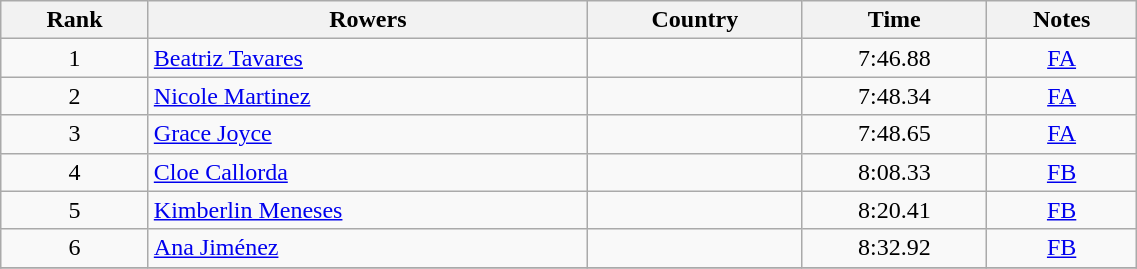<table class="wikitable" width=60% style="text-align:center">
<tr>
<th>Rank</th>
<th>Rowers</th>
<th>Country</th>
<th>Time</th>
<th>Notes</th>
</tr>
<tr>
<td>1</td>
<td align=left><a href='#'>Beatriz Tavares</a></td>
<td align=left></td>
<td>7:46.88</td>
<td><a href='#'>FA</a></td>
</tr>
<tr>
<td>2</td>
<td align=left><a href='#'>Nicole Martinez</a></td>
<td align=left></td>
<td>7:48.34</td>
<td><a href='#'>FA</a></td>
</tr>
<tr>
<td>3</td>
<td align=left><a href='#'>Grace Joyce</a></td>
<td align=left></td>
<td>7:48.65</td>
<td><a href='#'>FA</a></td>
</tr>
<tr>
<td>4</td>
<td align=left><a href='#'>Cloe Callorda</a></td>
<td align=left></td>
<td>8:08.33</td>
<td><a href='#'>FB</a></td>
</tr>
<tr>
<td>5</td>
<td align=left><a href='#'>Kimberlin Meneses</a></td>
<td align=left></td>
<td>8:20.41</td>
<td><a href='#'>FB</a></td>
</tr>
<tr>
<td>6</td>
<td align=left><a href='#'>Ana Jiménez</a></td>
<td align=left></td>
<td>8:32.92</td>
<td><a href='#'>FB</a></td>
</tr>
<tr>
</tr>
</table>
